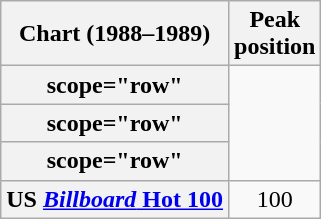<table class="wikitable sortable plainrowheaders" style="text-align:center">
<tr>
<th scope="col">Chart (1988–1989)</th>
<th scope="col">Peak<br>position</th>
</tr>
<tr>
<th>scope="row" </th>
</tr>
<tr>
<th>scope="row" </th>
</tr>
<tr>
<th>scope="row" </th>
</tr>
<tr>
<th scope="row">US <a href='#'><em>Billboard</em> Hot 100</a></th>
<td>100</td>
</tr>
</table>
